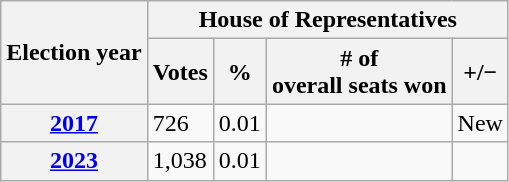<table class="wikitable">
<tr>
<th rowspan="2">Election year</th>
<th colspan="4">House of Representatives</th>
</tr>
<tr>
<th>Votes</th>
<th>%</th>
<th># of <br> overall seats won</th>
<th>+/−</th>
</tr>
<tr>
<th><a href='#'>2017</a></th>
<td>726</td>
<td>0.01</td>
<td></td>
<td>New</td>
</tr>
<tr>
<th><a href='#'>2023</a></th>
<td>1,038</td>
<td>0.01</td>
<td></td>
<td></td>
</tr>
</table>
